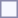<table style="border:1px solid #8888aa; background-color:#f7f8ff; padding:5px; font-size:95%; margin: 0px 12px 12px 0px;">
</table>
